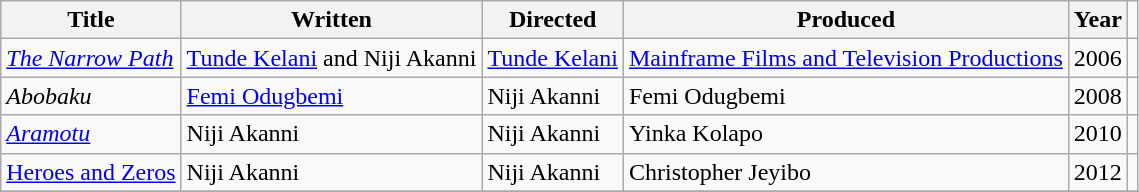<table class="wikitable">
<tr>
<th>Title</th>
<th>Written</th>
<th>Directed</th>
<th>Produced</th>
<th>Year</th>
</tr>
<tr>
<td><em><a href='#'>The Narrow Path</a></em></td>
<td><a href='#'>Tunde Kelani</a> and Niji Akanni</td>
<td><a href='#'>Tunde Kelani</a></td>
<td><a href='#'>Mainframe Films and Television Productions</a></td>
<td>2006</td>
<td></td>
</tr>
<tr>
<td><em>Abobaku</em></td>
<td><a href='#'>Femi Odugbemi</a></td>
<td>Niji Akanni</td>
<td>Femi Odugbemi</td>
<td>2008</td>
<td></td>
</tr>
<tr>
<td><em><a href='#'>Aramotu</a></em></td>
<td>Niji Akanni</td>
<td>Niji Akanni</td>
<td>Yinka Kolapo</td>
<td>2010</td>
<td></td>
</tr>
<tr>
<td><a href='#'>Heroes and Zeros</a></td>
<td>Niji Akanni</td>
<td>Niji Akanni</td>
<td>Christopher Jeyibo</td>
<td>2012</td>
<td></td>
</tr>
<tr>
</tr>
</table>
